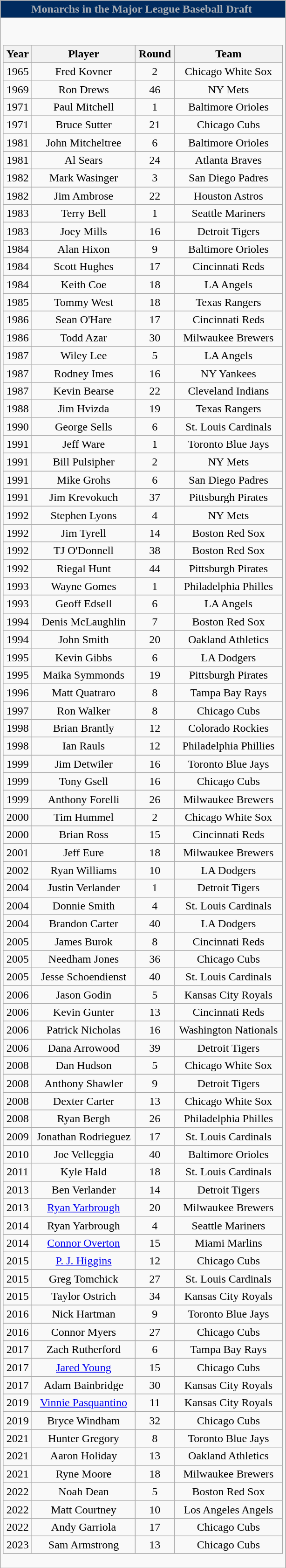<table class="wikitable collapsible collapsed">
<tr>
<th style="background:#002B5F; color:#A8ADB4">Monarchs in the Major League Baseball Draft </th>
</tr>
<tr>
<td><br><table class="wikitable sortable" | width="100%">
<tr>
<th width="*">Year</th>
<th width="*">Player</th>
<th width="*">Round</th>
<th width="*">Team</th>
</tr>
<tr valign="center">
<td align="center">1965</td>
<td align="center">Fred Kovner</td>
<td align="center">2</td>
<td align="center">Chicago White Sox</td>
</tr>
<tr valign="center">
<td align="center">1969</td>
<td align="center">Ron Drews</td>
<td align="center">46</td>
<td align="center">NY Mets</td>
</tr>
<tr valign="center">
<td align="center">1971</td>
<td align="center">Paul Mitchell</td>
<td align="center">1</td>
<td align="center">Baltimore Orioles</td>
</tr>
<tr valign="center">
<td align="center">1971</td>
<td align="center">Bruce Sutter</td>
<td align="center">21</td>
<td align="center">Chicago Cubs</td>
</tr>
<tr valign="center">
<td align="center">1981</td>
<td align="center">John Mitcheltree</td>
<td align="center">6</td>
<td align="center">Baltimore Orioles</td>
</tr>
<tr valign="center">
<td align="center">1981</td>
<td align="center">Al Sears</td>
<td align="center">24</td>
<td align="center">Atlanta Braves</td>
</tr>
<tr valign="center">
<td align="center">1982</td>
<td align="center">Mark Wasinger</td>
<td align="center">3</td>
<td align="center">San Diego Padres</td>
</tr>
<tr valign="center">
<td align="center">1982</td>
<td align="center">Jim Ambrose</td>
<td align="center">22</td>
<td align="center">Houston Astros</td>
</tr>
<tr valign="center">
<td align="center">1983</td>
<td align="center">Terry Bell</td>
<td align="center">1</td>
<td align="center">Seattle Mariners</td>
</tr>
<tr valign="center">
<td align="center">1983</td>
<td align="center">Joey Mills</td>
<td align="center">16</td>
<td align="center">Detroit Tigers</td>
</tr>
<tr valign="center">
<td align="center">1984</td>
<td align="center">Alan Hixon</td>
<td align="center">9</td>
<td align="center">Baltimore Orioles</td>
</tr>
<tr valign="center">
<td align="center">1984</td>
<td align="center">Scott Hughes</td>
<td align="center">17</td>
<td align="center">Cincinnati Reds</td>
</tr>
<tr valign="center">
<td align="center">1984</td>
<td align="center">Keith Coe</td>
<td align="center">18</td>
<td align="center">LA Angels</td>
</tr>
<tr valign="center">
<td align="center">1985</td>
<td align="center">Tommy West</td>
<td align="center">18</td>
<td align="center">Texas Rangers</td>
</tr>
<tr valign="center">
<td align="center">1986</td>
<td align="center">Sean O'Hare</td>
<td align="center">17</td>
<td align="center">Cincinnati Reds</td>
</tr>
<tr valign="center">
<td align="center">1986</td>
<td align="center">Todd Azar</td>
<td align="center">30</td>
<td align="center">Milwaukee Brewers</td>
</tr>
<tr valign="center">
<td align="center">1987</td>
<td align="center">Wiley Lee</td>
<td align="center">5</td>
<td align="center">LA Angels</td>
</tr>
<tr valign="center">
<td align="center">1987</td>
<td align="center">Rodney Imes</td>
<td align="center">16</td>
<td align="center">NY Yankees</td>
</tr>
<tr valign="center">
<td align="center">1987</td>
<td align="center">Kevin Bearse</td>
<td align="center">22</td>
<td align="center">Cleveland Indians</td>
</tr>
<tr valign="center">
<td align="center">1988</td>
<td align="center">Jim Hvizda</td>
<td align="center">19</td>
<td align="center">Texas Rangers</td>
</tr>
<tr valign="center">
<td align="center">1990</td>
<td align="center">George Sells</td>
<td align="center">6</td>
<td align="center">St. Louis Cardinals</td>
</tr>
<tr valign="center">
<td align="center">1991</td>
<td align="center">Jeff Ware</td>
<td align="center">1</td>
<td align="center">Toronto Blue Jays</td>
</tr>
<tr valign="center">
<td align="center">1991</td>
<td align="center">Bill Pulsipher</td>
<td align="center">2</td>
<td align="center">NY Mets</td>
</tr>
<tr valign="center">
<td align="center">1991</td>
<td align="center">Mike Grohs</td>
<td align="center">6</td>
<td align="center">San Diego Padres</td>
</tr>
<tr valign="center">
<td align="center">1991</td>
<td align="center">Jim Krevokuch</td>
<td align="center">37</td>
<td align="center">Pittsburgh Pirates</td>
</tr>
<tr valign="center">
<td align="center">1992</td>
<td align="center">Stephen Lyons</td>
<td align="center">4</td>
<td align="center">NY Mets</td>
</tr>
<tr valign="center">
<td align="center">1992</td>
<td align="center">Jim Tyrell</td>
<td align="center">14</td>
<td align="center">Boston Red Sox</td>
</tr>
<tr valign="center">
<td align="center">1992</td>
<td align="center">TJ O'Donnell</td>
<td align="center">38</td>
<td align="center">Boston Red Sox</td>
</tr>
<tr valign="center">
<td align="center">1992</td>
<td align="center">Riegal Hunt</td>
<td align="center">44</td>
<td align="center">Pittsburgh Pirates</td>
</tr>
<tr valign="center">
<td align="center">1993</td>
<td align="center">Wayne Gomes</td>
<td align="center">1</td>
<td align="center">Philadelphia Philles</td>
</tr>
<tr valign="center">
<td align="center">1993</td>
<td align="center">Geoff Edsell</td>
<td align="center">6</td>
<td align="center">LA Angels</td>
</tr>
<tr valign="center">
<td align="center">1994</td>
<td align="center">Denis McLaughlin</td>
<td align="center">7</td>
<td align="center">Boston Red Sox</td>
</tr>
<tr valign="center">
<td align="center">1994</td>
<td align="center">John Smith</td>
<td align="center">20</td>
<td align="center">Oakland Athletics</td>
</tr>
<tr valign="center">
<td align="center">1995</td>
<td align="center">Kevin Gibbs</td>
<td align="center">6</td>
<td align="center">LA Dodgers</td>
</tr>
<tr valign="center">
<td align="center">1995</td>
<td align="center">Maika Symmonds</td>
<td align="center">19</td>
<td align="center">Pittsburgh Pirates</td>
</tr>
<tr valign="center">
<td align="center">1996</td>
<td align="center">Matt Quatraro</td>
<td align="center">8</td>
<td align="center">Tampa Bay Rays</td>
</tr>
<tr valign="center">
<td align="center">1997</td>
<td align="center">Ron Walker</td>
<td align="center">8</td>
<td align="center">Chicago Cubs</td>
</tr>
<tr valign="center">
<td align="center">1998</td>
<td align="center">Brian Brantly</td>
<td align="center">12</td>
<td align="center">Colorado Rockies</td>
</tr>
<tr valign="center">
<td align="center">1998</td>
<td align="center">Ian Rauls</td>
<td align="center">12</td>
<td align="center">Philadelphia Phillies</td>
</tr>
<tr valign="center">
<td align="center">1999</td>
<td align="center">Jim Detwiler</td>
<td align="center">16</td>
<td align="center">Toronto Blue Jays</td>
</tr>
<tr valign="center">
<td align="center">1999</td>
<td align="center">Tony Gsell</td>
<td align="center">16</td>
<td align="center">Chicago Cubs</td>
</tr>
<tr valign="center">
<td align="center">1999</td>
<td align="center">Anthony Forelli</td>
<td align="center">26</td>
<td align="center">Milwaukee Brewers</td>
</tr>
<tr valign="center">
<td align="center">2000</td>
<td align="center">Tim Hummel</td>
<td align="center">2</td>
<td align="center">Chicago White Sox</td>
</tr>
<tr valign="center">
<td align="center">2000</td>
<td align="center">Brian Ross</td>
<td align="center">15</td>
<td align="center">Cincinnati Reds</td>
</tr>
<tr valign="center">
<td align="center">2001</td>
<td align="center">Jeff Eure</td>
<td align="center">18</td>
<td align="center">Milwaukee Brewers</td>
</tr>
<tr valign="center">
<td align="center">2002</td>
<td align="center">Ryan Williams</td>
<td align="center">10</td>
<td align="center">LA Dodgers</td>
</tr>
<tr valign="center">
<td align="center">2004</td>
<td align="center">Justin Verlander</td>
<td align="center">1</td>
<td align="center">Detroit Tigers</td>
</tr>
<tr valign="center">
<td align="center">2004</td>
<td align="center">Donnie Smith</td>
<td align="center">4</td>
<td align="center">St. Louis Cardinals</td>
</tr>
<tr valign="center">
<td align="center">2004</td>
<td align="center">Brandon Carter</td>
<td align="center">40</td>
<td align="center">LA Dodgers</td>
</tr>
<tr valign="center">
<td align="center">2005</td>
<td align="center">James Burok</td>
<td align="center">8</td>
<td align="center">Cincinnati Reds</td>
</tr>
<tr valign="center">
<td align="center">2005</td>
<td align="center">Needham Jones</td>
<td align="center">36</td>
<td align="center">Chicago Cubs</td>
</tr>
<tr valign="center">
<td align="center">2005</td>
<td align="center">Jesse Schoendienst</td>
<td align="center">40</td>
<td align="center">St. Louis Cardinals</td>
</tr>
<tr valign="center">
<td align="center">2006</td>
<td align="center">Jason Godin</td>
<td align="center">5</td>
<td align="center">Kansas City Royals</td>
</tr>
<tr valign="center">
<td align="center">2006</td>
<td align="center">Kevin Gunter</td>
<td align="center">13</td>
<td align="center">Cincinnati Reds</td>
</tr>
<tr valign="center">
<td align="center">2006</td>
<td align="center">Patrick Nicholas</td>
<td align="center">16</td>
<td align="center">Washington Nationals</td>
</tr>
<tr valign="center">
<td align="center">2006</td>
<td align="center">Dana Arrowood</td>
<td align="center">39</td>
<td align="center">Detroit Tigers</td>
</tr>
<tr valign="center">
<td align="center">2008</td>
<td align="center">Dan Hudson</td>
<td align="center">5</td>
<td align="center">Chicago White Sox</td>
</tr>
<tr valign="center">
<td align="center">2008</td>
<td align="center">Anthony Shawler</td>
<td align="center">9</td>
<td align="center">Detroit Tigers</td>
</tr>
<tr valign="center">
<td align="center">2008</td>
<td align="center">Dexter Carter</td>
<td align="center">13</td>
<td align="center">Chicago White Sox</td>
</tr>
<tr valign="center">
<td align="center">2008</td>
<td align="center">Ryan Bergh</td>
<td align="center">26</td>
<td align="center">Philadelphia Philles</td>
</tr>
<tr valign="center">
<td align="center">2009</td>
<td align="center">Jonathan Rodrieguez</td>
<td align="center">17</td>
<td align="center">St. Louis Cardinals</td>
</tr>
<tr valign="center">
<td align="center">2010</td>
<td align="center">Joe Velleggia</td>
<td align="center">40</td>
<td align="center">Baltimore Orioles</td>
</tr>
<tr valign="center">
<td align="center">2011</td>
<td align="center">Kyle Hald</td>
<td align="center">18</td>
<td align="center">St. Louis Cardinals</td>
</tr>
<tr valign="center">
<td align="center">2013</td>
<td align="center">Ben Verlander</td>
<td align="center">14</td>
<td align="center">Detroit Tigers</td>
</tr>
<tr valign="center">
<td align="center">2013</td>
<td align="center"><a href='#'>Ryan Yarbrough</a></td>
<td align="center">20</td>
<td align="center">Milwaukee Brewers</td>
</tr>
<tr valign="center">
<td align="center">2014</td>
<td align="center">Ryan Yarbrough</td>
<td align="center">4</td>
<td align="center">Seattle Mariners</td>
</tr>
<tr valign="center">
<td align="center">2014</td>
<td align="center"><a href='#'>Connor Overton</a></td>
<td align="center">15</td>
<td align="center">Miami Marlins</td>
</tr>
<tr valign="center">
<td align="center">2015</td>
<td align="center"><a href='#'>P. J. Higgins</a></td>
<td align="center">12</td>
<td align="center">Chicago Cubs</td>
</tr>
<tr valign="center">
<td align="center">2015</td>
<td align="center">Greg Tomchick</td>
<td align="center">27</td>
<td align="center">St. Louis Cardinals</td>
</tr>
<tr valign="center">
<td align="center">2015</td>
<td align="center">Taylor Ostrich</td>
<td align="center">34</td>
<td align="center">Kansas City Royals</td>
</tr>
<tr valign="center">
<td align="center">2016</td>
<td align="center">Nick Hartman</td>
<td align="center">9</td>
<td align="center">Toronto Blue Jays</td>
</tr>
<tr valign="center">
<td align="center">2016</td>
<td align="center">Connor Myers</td>
<td align="center">27</td>
<td align="center">Chicago Cubs</td>
</tr>
<tr valign="center">
<td align="center">2017</td>
<td align="center">Zach Rutherford</td>
<td align="center">6</td>
<td align="center">Tampa Bay Rays</td>
</tr>
<tr valign="center">
<td align="center">2017</td>
<td align="center"><a href='#'>Jared Young</a></td>
<td align="center">15</td>
<td align="center">Chicago Cubs</td>
</tr>
<tr valign="center">
<td align="center">2017</td>
<td align="center">Adam Bainbridge</td>
<td align="center">30</td>
<td align="center">Kansas City Royals</td>
</tr>
<tr valign="center">
<td align="center">2019</td>
<td align="center"><a href='#'>Vinnie Pasquantino</a></td>
<td align="center">11</td>
<td align="center">Kansas City Royals</td>
</tr>
<tr valign="center">
<td align="center">2019</td>
<td align="center">Bryce Windham</td>
<td align="center">32</td>
<td align="center">Chicago Cubs</td>
</tr>
<tr valign="center">
<td align="center">2021</td>
<td align="center">Hunter Gregory</td>
<td align="center">8</td>
<td align="center">Toronto Blue Jays</td>
</tr>
<tr valign="center">
<td align="center">2021</td>
<td align="center">Aaron Holiday</td>
<td align="center">13</td>
<td align="center">Oakland Athletics</td>
</tr>
<tr valign="center">
<td align="center">2021</td>
<td align="center">Ryne Moore</td>
<td align="center">18</td>
<td align="center">Milwaukee Brewers</td>
</tr>
<tr valign="center">
<td align="center">2022</td>
<td align="center">Noah Dean</td>
<td align="center">5</td>
<td align="center">Boston Red Sox</td>
</tr>
<tr valign="center">
<td align="center">2022</td>
<td align="center">Matt Courtney</td>
<td align="center">10</td>
<td align="center">Los Angeles Angels</td>
</tr>
<tr valign="center">
<td align="center">2022</td>
<td align="center">Andy Garriola</td>
<td align="center">17</td>
<td align="center">Chicago Cubs</td>
</tr>
<tr valign="center">
<td align="center">2023</td>
<td align="center">Sam Armstrong</td>
<td align="center">13</td>
<td align="center">Chicago Cubs</td>
</tr>
</table>
</td>
</tr>
</table>
